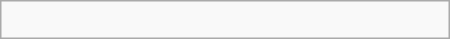<table class="wikitable" border="1" width=300px align="right">
<tr>
<td><br></td>
</tr>
</table>
